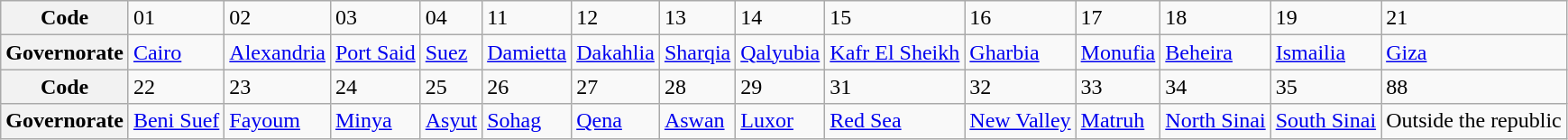<table class="wikitable">
<tr>
<th>Code</th>
<td>01</td>
<td>02</td>
<td>03</td>
<td>04</td>
<td>11</td>
<td>12</td>
<td>13</td>
<td>14</td>
<td>15</td>
<td>16</td>
<td>17</td>
<td>18</td>
<td>19</td>
<td>21</td>
</tr>
<tr>
<th>Governorate</th>
<td><a href='#'>Cairo</a></td>
<td><a href='#'>Alexandria</a></td>
<td><a href='#'>Port Said</a></td>
<td><a href='#'>Suez</a></td>
<td><a href='#'>Damietta</a></td>
<td><a href='#'>Dakahlia</a></td>
<td><a href='#'>Sharqia</a></td>
<td><a href='#'>Qalyubia</a></td>
<td><a href='#'>Kafr El Sheikh</a></td>
<td><a href='#'>Gharbia</a></td>
<td><a href='#'>Monufia</a></td>
<td><a href='#'>Beheira</a></td>
<td><a href='#'>Ismailia</a></td>
<td><a href='#'>Giza</a></td>
</tr>
<tr>
<th>Code</th>
<td>22</td>
<td>23</td>
<td>24</td>
<td>25</td>
<td>26</td>
<td>27</td>
<td>28</td>
<td>29</td>
<td>31</td>
<td>32</td>
<td>33</td>
<td>34</td>
<td>35</td>
<td>88</td>
</tr>
<tr>
<th>Governorate</th>
<td><a href='#'>Beni Suef</a></td>
<td><a href='#'>Fayoum</a></td>
<td><a href='#'>Minya</a></td>
<td><a href='#'>Asyut</a></td>
<td><a href='#'>Sohag</a></td>
<td><a href='#'>Qena</a></td>
<td><a href='#'>Aswan</a></td>
<td><a href='#'>Luxor</a></td>
<td><a href='#'>Red Sea</a></td>
<td><a href='#'>New Valley</a></td>
<td><a href='#'>Matruh</a></td>
<td><a href='#'>North Sinai</a></td>
<td><a href='#'>South Sinai</a></td>
<td>Outside the republic</td>
</tr>
</table>
